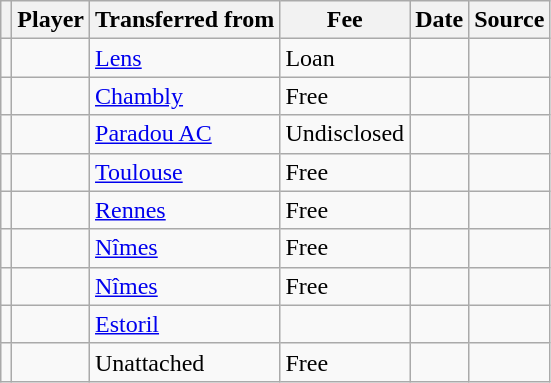<table class="wikitable plainrowheaders sortable">
<tr>
<th></th>
<th scope="col">Player</th>
<th>Transferred from</th>
<th style="width: 65px;">Fee</th>
<th scope="col">Date</th>
<th scope="col">Source</th>
</tr>
<tr>
<td align=center></td>
<td></td>
<td> <a href='#'>Lens</a></td>
<td>Loan</td>
<td></td>
<td></td>
</tr>
<tr>
<td align=center></td>
<td></td>
<td> <a href='#'>Chambly</a></td>
<td>Free</td>
<td></td>
<td></td>
</tr>
<tr>
<td align=center></td>
<td></td>
<td> <a href='#'>Paradou AC</a></td>
<td>Undisclosed</td>
<td></td>
<td></td>
</tr>
<tr>
<td align=center></td>
<td></td>
<td> <a href='#'>Toulouse</a></td>
<td>Free</td>
<td></td>
<td></td>
</tr>
<tr>
<td align=center></td>
<td></td>
<td> <a href='#'>Rennes</a></td>
<td>Free</td>
<td></td>
<td></td>
</tr>
<tr>
<td align=center></td>
<td></td>
<td> <a href='#'>Nîmes</a></td>
<td>Free</td>
<td></td>
<td></td>
</tr>
<tr>
<td align=center></td>
<td></td>
<td> <a href='#'>Nîmes</a></td>
<td>Free</td>
<td></td>
<td></td>
</tr>
<tr>
<td align=center></td>
<td></td>
<td> <a href='#'>Estoril</a></td>
<td></td>
<td></td>
<td></td>
</tr>
<tr>
<td align=center></td>
<td></td>
<td>Unattached</td>
<td>Free</td>
<td></td>
<td></td>
</tr>
</table>
